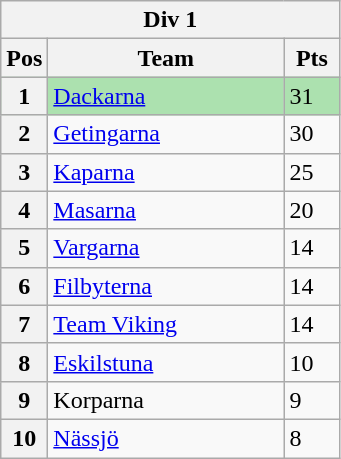<table class="wikitable">
<tr>
<th colspan="3">Div 1</th>
</tr>
<tr>
<th width=20>Pos</th>
<th width=150>Team</th>
<th width=30>Pts</th>
</tr>
<tr style="background:#ACE1AF;">
<th>1</th>
<td><a href='#'>Dackarna</a></td>
<td>31</td>
</tr>
<tr>
<th>2</th>
<td><a href='#'>Getingarna</a></td>
<td>30</td>
</tr>
<tr>
<th>3</th>
<td><a href='#'>Kaparna</a></td>
<td>25</td>
</tr>
<tr>
<th>4</th>
<td><a href='#'>Masarna</a></td>
<td>20</td>
</tr>
<tr>
<th>5</th>
<td><a href='#'>Vargarna</a></td>
<td>14</td>
</tr>
<tr>
<th>6</th>
<td><a href='#'>Filbyterna</a></td>
<td>14</td>
</tr>
<tr>
<th>7</th>
<td><a href='#'>Team Viking</a></td>
<td>14</td>
</tr>
<tr>
<th>8</th>
<td><a href='#'>Eskilstuna</a></td>
<td>10</td>
</tr>
<tr>
<th>9</th>
<td>Korparna</td>
<td>9</td>
</tr>
<tr>
<th>10</th>
<td><a href='#'>Nässjö</a></td>
<td>8</td>
</tr>
</table>
